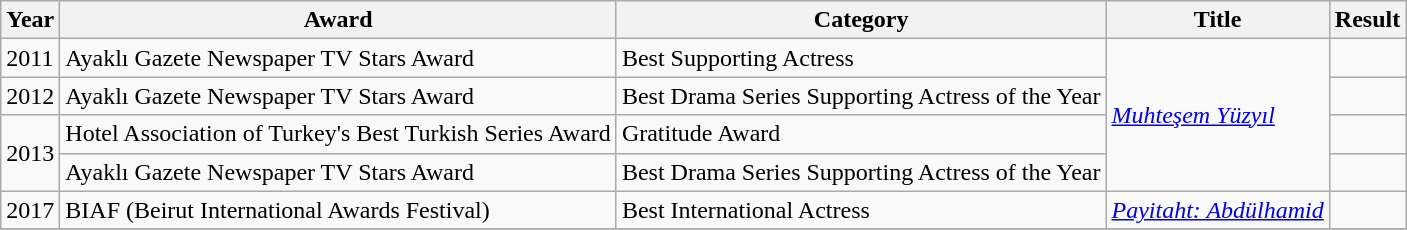<table class="wikitable">
<tr>
<th>Year</th>
<th>Award</th>
<th>Category</th>
<th>Title</th>
<th>Result</th>
</tr>
<tr>
<td>2011</td>
<td>Ayaklı Gazete Newspaper TV Stars Award</td>
<td>Best Supporting Actress</td>
<td rowspan=4><em><a href='#'>Muhteşem Yüzyıl</a></em></td>
<td></td>
</tr>
<tr>
<td>2012</td>
<td>Ayaklı Gazete Newspaper TV Stars Award</td>
<td>Best Drama Series Supporting Actress of the Year</td>
<td></td>
</tr>
<tr>
<td rowspan="2">2013</td>
<td>Hotel Association of Turkey's Best Turkish Series Award</td>
<td>Gratitude Award</td>
<td></td>
</tr>
<tr>
<td>Ayaklı Gazete Newspaper TV Stars Award</td>
<td>Best Drama Series Supporting Actress of the Year</td>
<td></td>
</tr>
<tr>
<td>2017</td>
<td>BIAF (Beirut International Awards Festival)</td>
<td>Best International Actress</td>
<td><em><a href='#'>Payitaht: Abdülhamid</a></em></td>
<td></td>
</tr>
<tr>
</tr>
</table>
